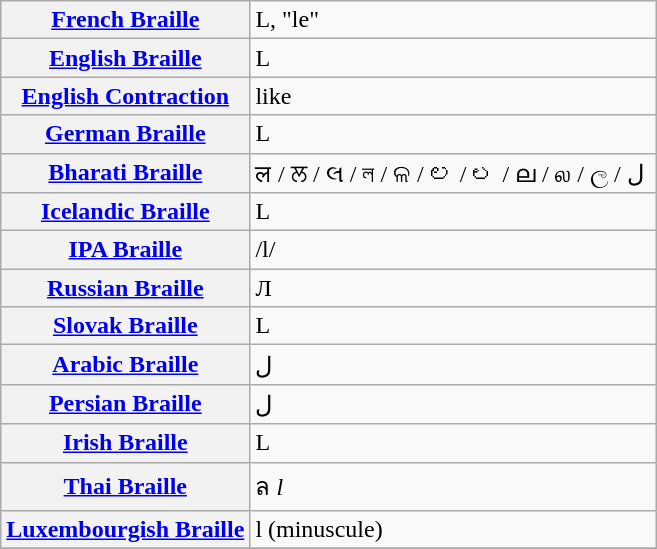<table class="wikitable">
<tr>
<th align=left><a href='#'>French Braille</a></th>
<td>L, "le"</td>
</tr>
<tr>
<th align=left><a href='#'>English Braille</a></th>
<td>L</td>
</tr>
<tr>
<th align=left><a href='#'>English Contraction</a></th>
<td>like</td>
</tr>
<tr>
<th align=left><a href='#'>German Braille</a></th>
<td>L</td>
</tr>
<tr>
<th align=left><a href='#'>Bharati Braille</a></th>
<td>ल / ਲ / લ / ল / ଳ / ల / ಲ / ല / ல / ල / ل ‎</td>
</tr>
<tr>
<th align=left><a href='#'>Icelandic Braille</a></th>
<td>L</td>
</tr>
<tr>
<th align=left><a href='#'>IPA Braille</a></th>
<td>/l/</td>
</tr>
<tr>
<th align=left><a href='#'>Russian Braille</a></th>
<td>Л</td>
</tr>
<tr>
<th align=left><a href='#'>Slovak Braille</a></th>
<td>L</td>
</tr>
<tr>
<th align=left><a href='#'>Arabic Braille</a></th>
<td>ل</td>
</tr>
<tr>
<th align=left><a href='#'>Persian Braille</a></th>
<td>ل</td>
</tr>
<tr>
<th align=left><a href='#'>Irish Braille</a></th>
<td>L</td>
</tr>
<tr>
<th align=left><a href='#'>Thai Braille</a></th>
<td>ล <em>l</em></td>
</tr>
<tr>
<th align=left><a href='#'>Luxembourgish Braille</a></th>
<td>l (minuscule)</td>
</tr>
<tr>
</tr>
</table>
